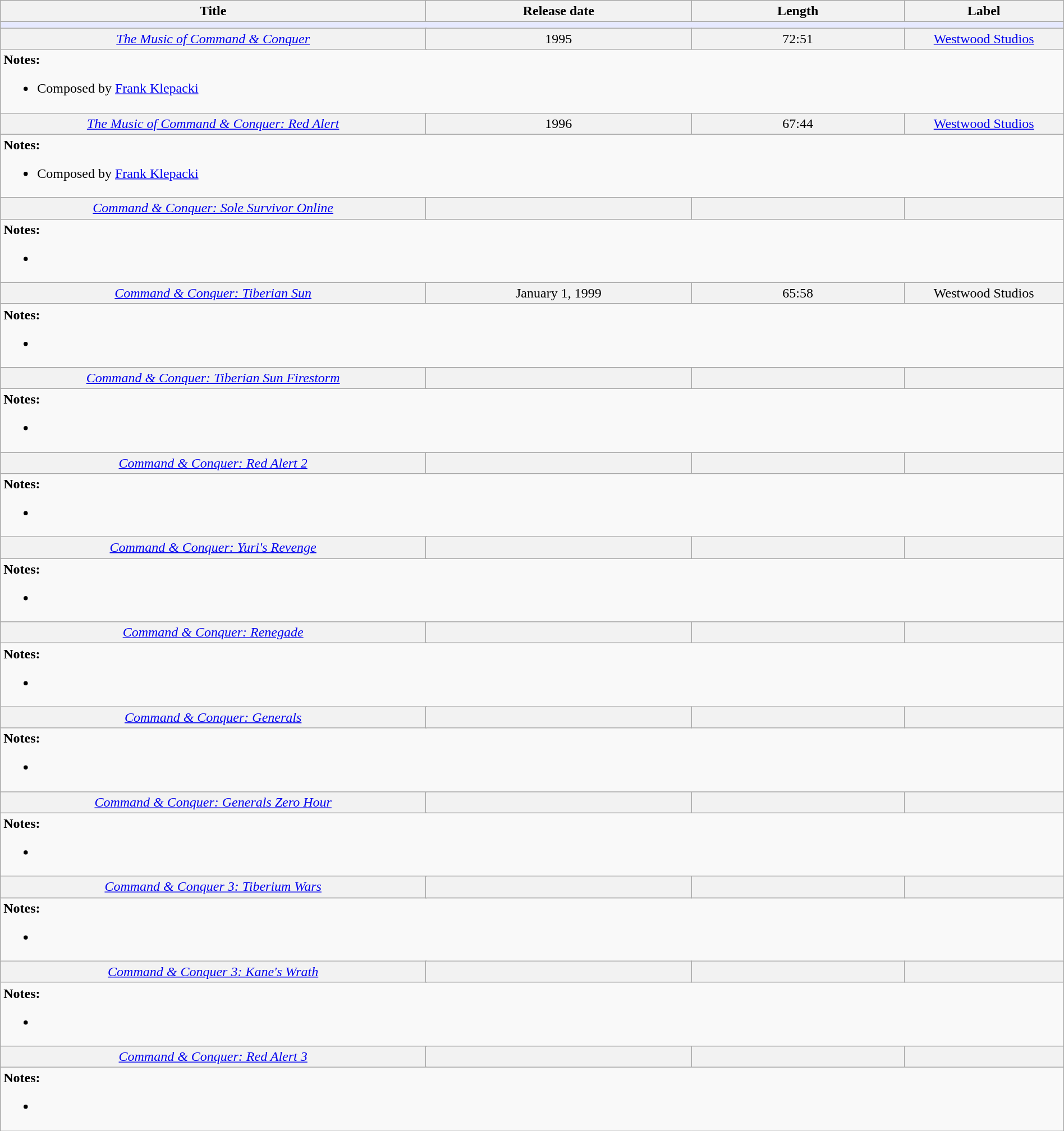<table class="wikitable" width="100%">
<tr style="text-align: center;">
<th colspan="2" width="40%">Title</th>
<th colspan="1" width="25%">Release date</th>
<th colspan="1" width="20%">Length</th>
<th colspan="1" width="45%">Label</th>
</tr>
<tr>
<td colspan="5" bgcolor="#e6e9ff"></td>
</tr>
<tr bgcolor="#F2F2F2" align="center">
<td colspan="2"><em><a href='#'>The Music of Command & Conquer</a></em></td>
<td colspan="1">1995</td>
<td colspan="1">72:51</td>
<td colspan="1"><a href='#'>Westwood Studios</a></td>
</tr>
<tr>
<td colspan="5" style="border: none; vertical-align: top;"><strong>Notes:</strong><br><ul><li>Composed by <a href='#'>Frank Klepacki</a></li></ul></td>
</tr>
<tr bgcolor="#F2F2F2" align="center">
<td colspan="2"><em><a href='#'>The Music of Command & Conquer: Red Alert</a></em></td>
<td colspan="1">1996</td>
<td colspan="1">67:44</td>
<td colspan="1"><a href='#'>Westwood Studios</a></td>
</tr>
<tr>
<td colspan="5" style="border: none; vertical-align: top;"><strong>Notes:</strong><br><ul><li>Composed by <a href='#'>Frank Klepacki</a></li></ul></td>
</tr>
<tr bgcolor="#F2F2F2" align="center">
<td colspan="2"><em><a href='#'>Command & Conquer: Sole Survivor Online</a></em></td>
<td colspan="1"></td>
<td colspan="1"></td>
<td colspan="1"></td>
</tr>
<tr>
<td colspan="5" style="border: none; vertical-align: top;"><strong>Notes:</strong><br><ul><li></li></ul></td>
</tr>
<tr bgcolor="#F2F2F2" align="center">
<td colspan="2"><em><a href='#'>Command & Conquer: Tiberian Sun</a></em></td>
<td colspan="1">January 1, 1999</td>
<td colspan="1">65:58</td>
<td colspan="1">Westwood Studios</td>
</tr>
<tr>
<td colspan="5" style="border: none; vertical-align: top;"><strong>Notes:</strong><br><ul><li></li></ul></td>
</tr>
<tr bgcolor="#F2F2F2" align="center">
<td colspan="2"><em><a href='#'>Command & Conquer: Tiberian Sun Firestorm</a></em></td>
<td colspan="1"></td>
<td colspan="1"></td>
<td colspan="1"></td>
</tr>
<tr>
<td colspan="5" style="border: none; vertical-align: top;"><strong>Notes:</strong><br><ul><li></li></ul></td>
</tr>
<tr bgcolor="#F2F2F2" align="center">
<td colspan="2"><em><a href='#'>Command & Conquer: Red Alert 2</a></em></td>
<td colspan="1"></td>
<td colspan="1"></td>
<td colspan="1"></td>
</tr>
<tr>
<td colspan="5" style="border: none; vertical-align: top;"><strong>Notes:</strong><br><ul><li></li></ul></td>
</tr>
<tr bgcolor="#F2F2F2" align="center">
<td colspan="2"><em><a href='#'>Command & Conquer: Yuri's Revenge</a></em></td>
<td colspan="1"></td>
<td colspan="1"></td>
<td colspan="1"></td>
</tr>
<tr>
<td colspan="5" style="border: none; vertical-align: top;"><strong>Notes:</strong><br><ul><li></li></ul></td>
</tr>
<tr bgcolor="#F2F2F2" align="center">
<td colspan="2"><em><a href='#'>Command & Conquer: Renegade</a></em></td>
<td colspan="1"></td>
<td colspan="1"></td>
<td colspan="1"></td>
</tr>
<tr>
<td colspan="5" style="border: none; vertical-align: top;"><strong>Notes:</strong><br><ul><li></li></ul></td>
</tr>
<tr bgcolor="#F2F2F2" align="center">
<td colspan="2"><em><a href='#'>Command & Conquer: Generals</a></em></td>
<td colspan="1"></td>
<td colspan="1"></td>
<td colspan="1"></td>
</tr>
<tr>
<td colspan="5" style="border: none; vertical-align: top;"><strong>Notes:</strong><br><ul><li></li></ul></td>
</tr>
<tr bgcolor="#F2F2F2" align="center">
<td colspan="2"><em><a href='#'>Command & Conquer: Generals Zero Hour</a></em></td>
<td colspan="1"></td>
<td colspan="1"></td>
<td colspan="1"></td>
</tr>
<tr>
<td colspan="5" style="border: none; vertical-align: top;"><strong>Notes:</strong><br><ul><li></li></ul></td>
</tr>
<tr bgcolor="#F2F2F2" align="center">
<td colspan="2"><em><a href='#'>Command & Conquer 3: Tiberium Wars</a></em></td>
<td colspan="1"></td>
<td colspan="1"></td>
<td colspan="1"></td>
</tr>
<tr>
<td colspan="5" style="border: none; vertical-align: top;"><strong>Notes:</strong><br><ul><li></li></ul></td>
</tr>
<tr bgcolor="#F2F2F2" align="center">
<td colspan="2"><em><a href='#'>Command & Conquer 3: Kane's Wrath</a></em></td>
<td colspan="1"></td>
<td colspan="1"></td>
<td colspan="1"></td>
</tr>
<tr>
<td colspan="5" style="border: none; vertical-align: top;"><strong>Notes:</strong><br><ul><li></li></ul></td>
</tr>
<tr bgcolor="#F2F2F2" align="center">
<td colspan="2"><em><a href='#'>Command & Conquer: Red Alert 3</a></em></td>
<td colspan="1"></td>
<td colspan="1"></td>
<td colspan="1"></td>
</tr>
<tr>
<td colspan="5" style="border: none; vertical-align: top;"><strong>Notes:</strong><br><ul><li></li></ul></td>
</tr>
</table>
